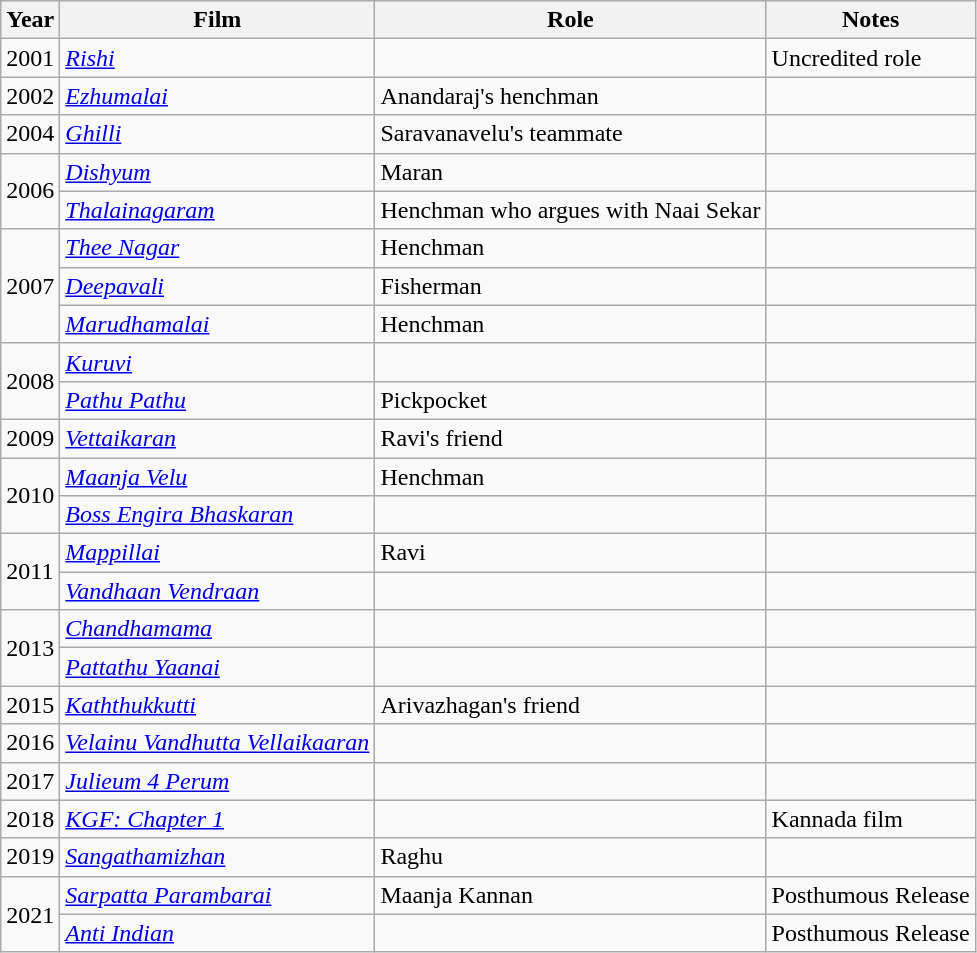<table class="wikitable sortable">
<tr>
<th>Year</th>
<th>Film</th>
<th>Role</th>
<th class="unsortable">Notes</th>
</tr>
<tr>
<td>2001</td>
<td><em><a href='#'>Rishi</a></em></td>
<td></td>
<td>Uncredited role</td>
</tr>
<tr>
<td>2002</td>
<td><em><a href='#'>Ezhumalai</a></em></td>
<td>Anandaraj's henchman</td>
<td></td>
</tr>
<tr>
<td>2004</td>
<td><em><a href='#'>Ghilli</a></em></td>
<td>Saravanavelu's teammate</td>
<td></td>
</tr>
<tr>
<td rowspan="2">2006</td>
<td><em><a href='#'>Dishyum</a></em></td>
<td>Maran</td>
<td></td>
</tr>
<tr>
<td><em><a href='#'>Thalainagaram</a></em></td>
<td>Henchman who argues with Naai Sekar</td>
<td></td>
</tr>
<tr>
<td rowspan="3">2007</td>
<td><em><a href='#'>Thee Nagar</a></em></td>
<td>Henchman</td>
<td></td>
</tr>
<tr>
<td><em><a href='#'>Deepavali</a></em></td>
<td>Fisherman</td>
<td></td>
</tr>
<tr>
<td><em><a href='#'>Marudhamalai</a></em></td>
<td>Henchman</td>
<td></td>
</tr>
<tr>
<td rowspan="2">2008</td>
<td><em><a href='#'>Kuruvi</a></em></td>
<td></td>
<td></td>
</tr>
<tr>
<td><em><a href='#'>Pathu Pathu</a></em></td>
<td>Pickpocket</td>
<td></td>
</tr>
<tr>
<td>2009</td>
<td><em><a href='#'>Vettaikaran</a></em></td>
<td>Ravi's friend</td>
<td></td>
</tr>
<tr>
<td rowspan="2">2010</td>
<td><em><a href='#'>Maanja Velu</a></em></td>
<td>Henchman</td>
<td></td>
</tr>
<tr>
<td><em><a href='#'>Boss Engira Bhaskaran</a></em></td>
<td></td>
<td></td>
</tr>
<tr>
<td rowspan="2">2011</td>
<td><em><a href='#'>Mappillai</a></em></td>
<td>Ravi</td>
<td></td>
</tr>
<tr>
<td><em><a href='#'>Vandhaan Vendraan</a></em></td>
<td></td>
<td></td>
</tr>
<tr>
<td rowspan="2">2013</td>
<td><em><a href='#'>Chandhamama</a></em></td>
<td></td>
<td></td>
</tr>
<tr>
<td><em><a href='#'>Pattathu Yaanai</a></em></td>
<td></td>
<td></td>
</tr>
<tr>
<td>2015</td>
<td><em><a href='#'>Kaththukkutti</a></em></td>
<td>Arivazhagan's friend</td>
<td></td>
</tr>
<tr>
<td>2016</td>
<td><em><a href='#'>Velainu Vandhutta Vellaikaaran</a></em></td>
<td></td>
<td></td>
</tr>
<tr>
<td>2017</td>
<td><em><a href='#'>Julieum 4 Perum</a></em></td>
<td></td>
<td></td>
</tr>
<tr>
<td>2018</td>
<td><em><a href='#'>KGF: Chapter 1</a></em></td>
<td></td>
<td>Kannada film</td>
</tr>
<tr>
<td>2019</td>
<td><em><a href='#'>Sangathamizhan</a></em></td>
<td>Raghu</td>
<td></td>
</tr>
<tr>
<td rowspan="2">2021</td>
<td><em><a href='#'>Sarpatta Parambarai</a></em></td>
<td>Maanja Kannan</td>
<td>Posthumous Release</td>
</tr>
<tr>
<td><em><a href='#'>Anti Indian</a></em></td>
<td></td>
<td>Posthumous Release</td>
</tr>
</table>
